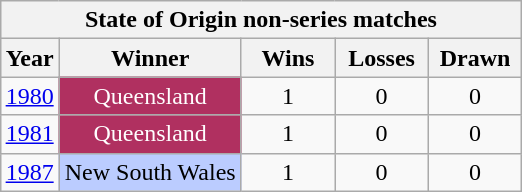<table class="wikitable" style="margin: 1em auto; text-align:center;">
<tr>
<th colspan=5>State of Origin non-series matches</th>
</tr>
<tr>
<th>Year</th>
<th>Winner</th>
<th width=55px>Wins</th>
<th width=55px>Losses</th>
<th width=55px>Drawn</th>
</tr>
<tr>
<td><a href='#'>1980</a></td>
<td style="background:#b03060; color:white">Queensland</td>
<td>1</td>
<td>0</td>
<td>0</td>
</tr>
<tr>
<td><a href='#'>1981</a></td>
<td style="background:#b03060; color:white">Queensland</td>
<td>1</td>
<td>0</td>
<td>0</td>
</tr>
<tr>
<td><a href='#'>1987</a></td>
<td style="background:#bcf">New South Wales</td>
<td>1</td>
<td>0</td>
<td>0</td>
</tr>
</table>
